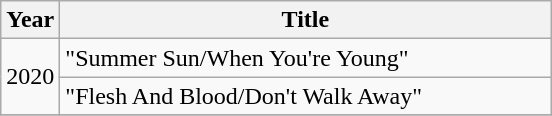<table class="wikitable">
<tr>
<th rowspan="1">Year</th>
<th rowspan="1" style="width:20em;">Title</th>
</tr>
<tr>
<td rowspan="2">2020</td>
<td>"Summer Sun/When You're Young"</td>
</tr>
<tr>
<td>"Flesh And Blood/Don't Walk Away"</td>
</tr>
<tr>
</tr>
</table>
